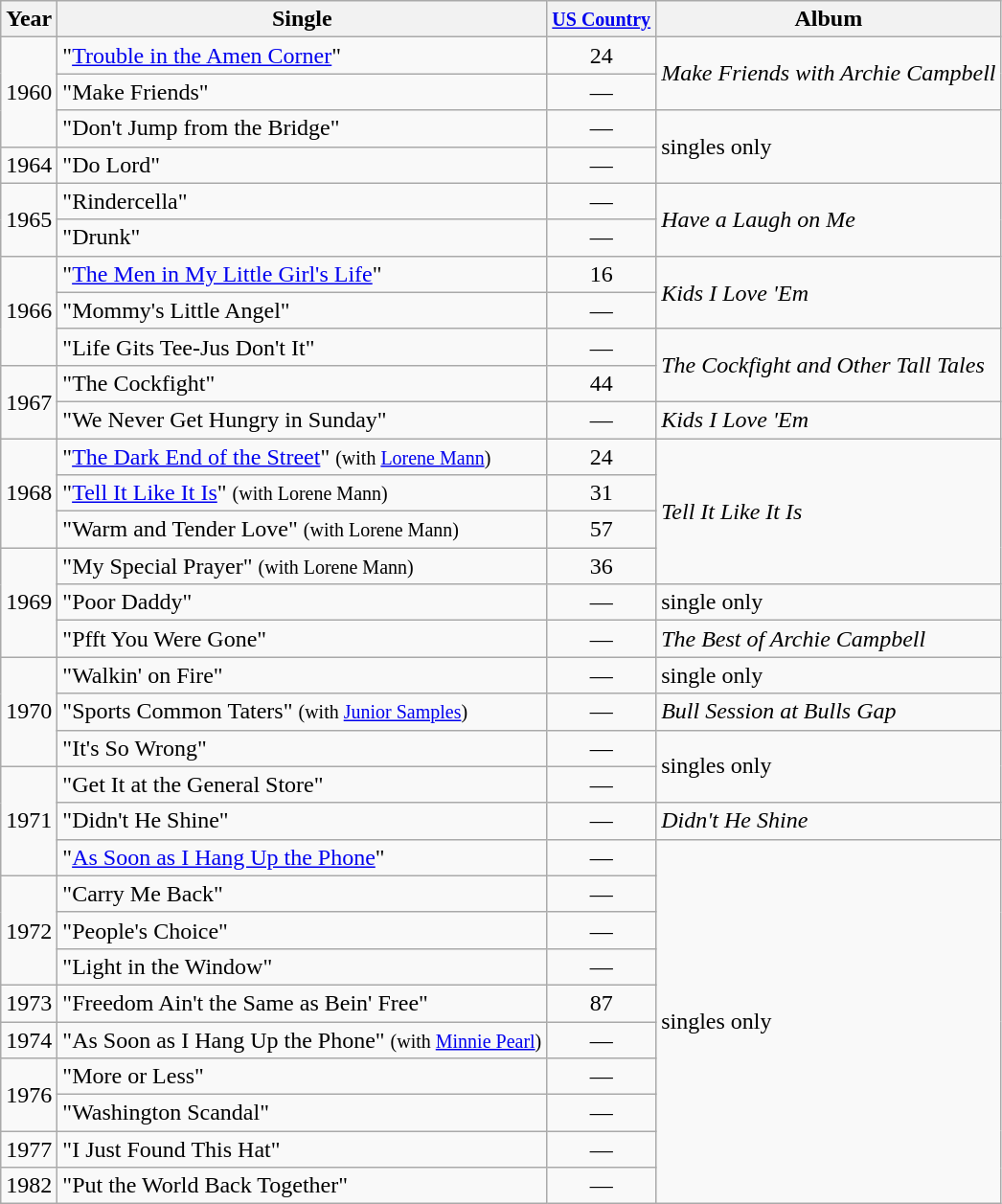<table class="wikitable">
<tr>
<th>Year</th>
<th>Single</th>
<th><small><a href='#'>US Country</a></small></th>
<th>Album</th>
</tr>
<tr>
<td rowspan="3">1960</td>
<td>"<a href='#'>Trouble in the Amen Corner</a>"</td>
<td align="center">24</td>
<td rowspan="2"><em>Make Friends with Archie Campbell</em></td>
</tr>
<tr>
<td>"Make Friends"</td>
<td align="center">—</td>
</tr>
<tr>
<td>"Don't Jump from the Bridge"</td>
<td align="center">—</td>
<td rowspan="2">singles only</td>
</tr>
<tr>
<td>1964</td>
<td>"Do Lord"</td>
<td align="center">—</td>
</tr>
<tr>
<td rowspan="2">1965</td>
<td>"Rindercella"</td>
<td align="center">—</td>
<td rowspan="2"><em>Have a Laugh on Me</em></td>
</tr>
<tr>
<td>"Drunk"</td>
<td align="center">—</td>
</tr>
<tr>
<td rowspan="3">1966</td>
<td>"<a href='#'>The Men in My Little Girl's Life</a>"</td>
<td align="center">16</td>
<td rowspan="2"><em>Kids I Love 'Em</em></td>
</tr>
<tr>
<td>"Mommy's Little Angel"</td>
<td align="center">—</td>
</tr>
<tr>
<td>"Life Gits Tee-Jus Don't It"</td>
<td align="center">—</td>
<td rowspan="2"><em>The Cockfight and Other Tall Tales</em></td>
</tr>
<tr>
<td rowspan="2">1967</td>
<td>"The Cockfight"</td>
<td align="center">44</td>
</tr>
<tr>
<td>"We Never Get Hungry in Sunday"</td>
<td align="center">—</td>
<td><em>Kids I Love 'Em</em></td>
</tr>
<tr>
<td rowspan="3">1968</td>
<td>"<a href='#'>The Dark End of the Street</a>" <small>(with <a href='#'>Lorene Mann</a>)</small></td>
<td align="center">24</td>
<td rowspan="4"><em>Tell It Like It Is</em></td>
</tr>
<tr>
<td>"<a href='#'>Tell It Like It Is</a>" <small>(with Lorene Mann)</small></td>
<td align="center">31</td>
</tr>
<tr>
<td>"Warm and Tender Love" <small>(with Lorene Mann)</small></td>
<td align="center">57</td>
</tr>
<tr>
<td rowspan="3">1969</td>
<td>"My Special Prayer" <small>(with Lorene Mann)</small></td>
<td align="center">36</td>
</tr>
<tr>
<td>"Poor Daddy"</td>
<td align="center">—</td>
<td>single only</td>
</tr>
<tr>
<td>"Pfft You Were Gone"</td>
<td align="center">—</td>
<td><em>The Best of Archie Campbell</em></td>
</tr>
<tr>
<td rowspan="3">1970</td>
<td>"Walkin' on Fire"</td>
<td align="center">—</td>
<td>single only</td>
</tr>
<tr>
<td>"Sports Common Taters" <small>(with <a href='#'>Junior Samples</a>)</small></td>
<td align="center">—</td>
<td><em>Bull Session at Bulls Gap</em></td>
</tr>
<tr>
<td>"It's So Wrong"</td>
<td align="center">—</td>
<td rowspan="2">singles only</td>
</tr>
<tr>
<td rowspan="3">1971</td>
<td>"Get It at the General Store"</td>
<td align="center">—</td>
</tr>
<tr>
<td>"Didn't He Shine"</td>
<td align="center">—</td>
<td><em>Didn't He Shine</em></td>
</tr>
<tr>
<td>"<a href='#'>As Soon as I Hang Up the Phone</a>"</td>
<td align="center">—</td>
<td rowspan="10">singles only</td>
</tr>
<tr>
<td rowspan="3">1972</td>
<td>"Carry Me Back"</td>
<td align="center">—</td>
</tr>
<tr>
<td>"People's Choice"</td>
<td align="center">—</td>
</tr>
<tr>
<td>"Light in the Window"</td>
<td align="center">—</td>
</tr>
<tr>
<td>1973</td>
<td>"Freedom Ain't the Same as Bein' Free"</td>
<td align="center">87</td>
</tr>
<tr>
<td>1974</td>
<td>"As Soon as I Hang Up the Phone" <small>(with <a href='#'>Minnie Pearl</a>)</small></td>
<td align="center">—</td>
</tr>
<tr>
<td rowspan="2">1976</td>
<td>"More or Less"</td>
<td align="center">—</td>
</tr>
<tr>
<td>"Washington Scandal"</td>
<td align="center">—</td>
</tr>
<tr>
<td>1977</td>
<td>"I Just Found This Hat"</td>
<td align="center">—</td>
</tr>
<tr>
<td>1982</td>
<td>"Put the World Back Together"</td>
<td align="center">—</td>
</tr>
</table>
